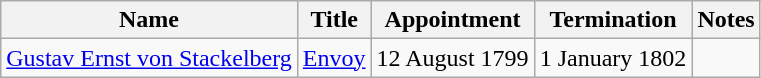<table class="wikitable">
<tr valign="middle">
<th>Name</th>
<th>Title</th>
<th>Appointment</th>
<th>Termination</th>
<th>Notes</th>
</tr>
<tr>
<td><a href='#'>Gustav Ernst von Stackelberg</a></td>
<td><a href='#'>Envoy</a></td>
<td>12 August 1799</td>
<td>1 January 1802</td>
<td></td>
</tr>
</table>
